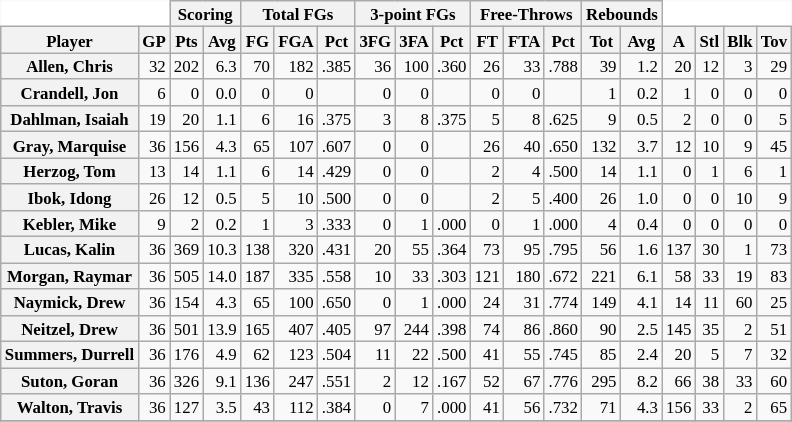<table class="wikitable sortable" border="1" style="font-size:70%;">
<tr>
<th colspan="2" style="border-top-style:hidden; border-left-style:hidden; background: white;"></th>
<th colspan="2" style=>Scoring</th>
<th colspan="3" style=>Total FGs</th>
<th colspan="3" style=>3-point FGs</th>
<th colspan="3" style=>Free-Throws</th>
<th colspan="2" style=>Rebounds</th>
<th colspan="4" style="border-top-style:hidden; border-right-style:hidden; background: white;"></th>
</tr>
<tr>
<th scope="col" style=>Player</th>
<th scope="col" style=>GP</th>
<th scope="col" style=>Pts</th>
<th scope="col" style=>Avg</th>
<th scope="col" style=>FG</th>
<th scope="col" style=>FGA</th>
<th scope="col" style=>Pct</th>
<th scope="col" style=>3FG</th>
<th scope="col" style=>3FA</th>
<th scope="col" style=>Pct</th>
<th scope="col" style=>FT</th>
<th scope="col" style=>FTA</th>
<th scope="col" style=>Pct</th>
<th scope="col" style=>Tot</th>
<th scope="col" style=>Avg</th>
<th scope="col" style=>A</th>
<th scope="col" style=>Stl</th>
<th scope="col" style=>Blk</th>
<th scope="col" style=>Tov</th>
</tr>
<tr>
<th style=white-space:nowrap>Allen, Chris</th>
<td align="right">32</td>
<td align="right">202</td>
<td align="right">6.3</td>
<td align="right">70</td>
<td align="right">182</td>
<td align="right">.385</td>
<td align="right">36</td>
<td align="right">100</td>
<td align="right">.360</td>
<td align="right">26</td>
<td align="right">33</td>
<td align="right">.788</td>
<td align="right">39</td>
<td align="right">1.2</td>
<td align="right">20</td>
<td align="right">12</td>
<td align="right">3</td>
<td align="right">29</td>
</tr>
<tr>
<th style=white-space:nowrap>Crandell, Jon</th>
<td align="right">6</td>
<td align="right">0</td>
<td align="right">0.0</td>
<td align="right">0</td>
<td align="right">0</td>
<td align="right"></td>
<td align="right">0</td>
<td align="right">0</td>
<td align="right"></td>
<td align="right">0</td>
<td align="right">0</td>
<td align="right"></td>
<td align="right">1</td>
<td align="right">0.2</td>
<td align="right">1</td>
<td align="right">0</td>
<td align="right">0</td>
<td align="right">0</td>
</tr>
<tr>
<th style=white-space:nowrap>Dahlman, Isaiah</th>
<td align="right">19</td>
<td align="right">20</td>
<td align="right">1.1</td>
<td align="right">6</td>
<td align="right">16</td>
<td align="right">.375</td>
<td align="right">3</td>
<td align="right">8</td>
<td align="right">.375</td>
<td align="right">5</td>
<td align="right">8</td>
<td align="right">.625</td>
<td align="right">9</td>
<td align="right">0.5</td>
<td align="right">2</td>
<td align="right">0</td>
<td align="right">0</td>
<td align="right">5</td>
</tr>
<tr>
<th style=white-space:nowrap>Gray, Marquise</th>
<td align="right">36</td>
<td align="right">156</td>
<td align="right">4.3</td>
<td align="right">65</td>
<td align="right">107</td>
<td align="right">.607</td>
<td align="right">0</td>
<td align="right">0</td>
<td align="right"></td>
<td align="right">26</td>
<td align="right">40</td>
<td align="right">.650</td>
<td align="right">132</td>
<td align="right">3.7</td>
<td align="right">12</td>
<td align="right">10</td>
<td align="right">9</td>
<td align="right">45</td>
</tr>
<tr>
<th style=white-space:nowrap>Herzog, Tom</th>
<td align="right">13</td>
<td align="right">14</td>
<td align="right">1.1</td>
<td align="right">6</td>
<td align="right">14</td>
<td align="right">.429</td>
<td align="right">0</td>
<td align="right">0</td>
<td align="right"></td>
<td align="right">2</td>
<td align="right">4</td>
<td align="right">.500</td>
<td align="right">14</td>
<td align="right">1.1</td>
<td align="right">0</td>
<td align="right">1</td>
<td align="right">6</td>
<td align="right">1</td>
</tr>
<tr>
<th style=white-space:nowrap>Ibok, Idong</th>
<td align="right" style=>26</td>
<td align="right">12</td>
<td align="right">0.5</td>
<td align="right">5</td>
<td align="right">10</td>
<td align="right">.500</td>
<td align="right">0</td>
<td align="right">0</td>
<td align="right"></td>
<td align="right">2</td>
<td align="right">5</td>
<td align="right">.400</td>
<td align="right">26</td>
<td align="right">1.0</td>
<td align="right">0</td>
<td align="right">0</td>
<td align="right">10</td>
<td align="right">9</td>
</tr>
<tr>
<th style=white-space:nowrap>Kebler, Mike</th>
<td align="right" style=>9</td>
<td align="right">2</td>
<td align="right">0.2</td>
<td align="right">1</td>
<td align="right">3</td>
<td align="right">.333</td>
<td align="right">0</td>
<td align="right">1</td>
<td align="right">.000</td>
<td align="right">0</td>
<td align="right">1</td>
<td align="right">.000</td>
<td align="right">4</td>
<td align="right">0.4</td>
<td align="right">0</td>
<td align="right">0</td>
<td align="right">0</td>
<td align="right">0</td>
</tr>
<tr>
<th style=white-space:nowrap>Lucas, Kalin</th>
<td align="right" style=>36</td>
<td align="right">369</td>
<td align="right">10.3</td>
<td align="right">138</td>
<td align="right">320</td>
<td align="right">.431</td>
<td align="right">20</td>
<td align="right">55</td>
<td align="right">.364</td>
<td align="right">73</td>
<td align="right">95</td>
<td align="right">.795</td>
<td align="right">56</td>
<td align="right">1.6</td>
<td align="right">137</td>
<td align="right">30</td>
<td align="right">1</td>
<td align="right">73</td>
</tr>
<tr>
<th style=white-space:nowrap>Morgan, Raymar</th>
<td align="right">36</td>
<td align="right">505</td>
<td align="right">14.0</td>
<td align="right">187</td>
<td align="right">335</td>
<td align="right">.558</td>
<td align="right">10</td>
<td align="right">33</td>
<td align="right">.303</td>
<td align="right">121</td>
<td align="right">180</td>
<td align="right">.672</td>
<td align="right">221</td>
<td align="right">6.1</td>
<td align="right">58</td>
<td align="right">33</td>
<td align="right">19</td>
<td align="right">83</td>
</tr>
<tr>
<th style=white-space:nowrap>Naymick, Drew</th>
<td align="right">36</td>
<td align="right">154</td>
<td align="right">4.3</td>
<td align="right">65</td>
<td align="right">100</td>
<td align="right">.650</td>
<td align="right">0</td>
<td align="right">1</td>
<td align="right">.000</td>
<td align="right">24</td>
<td align="right">31</td>
<td align="right">.774</td>
<td align="right">149</td>
<td align="right">4.1</td>
<td align="right">14</td>
<td align="right">11</td>
<td align="right">60</td>
<td align="right">25</td>
</tr>
<tr>
<th style=white-space:nowrap>Neitzel, Drew</th>
<td align="right">36</td>
<td align="right">501</td>
<td align="right">13.9</td>
<td align="right">165</td>
<td align="right">407</td>
<td align="right">.405</td>
<td align="right">97</td>
<td align="right">244</td>
<td align="right">.398</td>
<td align="right">74</td>
<td align="right">86</td>
<td align="right">.860</td>
<td align="right">90</td>
<td align="right">2.5</td>
<td align="right">145</td>
<td align="right">35</td>
<td align="right">2</td>
<td align="right">51</td>
</tr>
<tr>
<th style=white-space:nowrap>Summers, Durrell</th>
<td align="right">36</td>
<td align="right">176</td>
<td align="right">4.9</td>
<td align="right">62</td>
<td align="right">123</td>
<td align="right">.504</td>
<td align="right">11</td>
<td align="right">22</td>
<td align="right">.500</td>
<td align="right">41</td>
<td align="right">55</td>
<td align="right">.745</td>
<td align="right">85</td>
<td align="right">2.4</td>
<td align="right">20</td>
<td align="right">5</td>
<td align="right">7</td>
<td align="right">32</td>
</tr>
<tr>
<th style=white-space:nowrap>Suton, Goran</th>
<td align="right">36</td>
<td align="right">326</td>
<td align="right">9.1</td>
<td align="right">136</td>
<td align="right">247</td>
<td align="right">.551</td>
<td align="right">2</td>
<td align="right">12</td>
<td align="right">.167</td>
<td align="right">52</td>
<td align="right">67</td>
<td align="right">.776</td>
<td align="right">295</td>
<td align="right">8.2</td>
<td align="right">66</td>
<td align="right">38</td>
<td align="right">33</td>
<td align="right">60</td>
</tr>
<tr>
<th style=white-space:nowrap>Walton, Travis</th>
<td align="right">36</td>
<td align="right">127</td>
<td align="right">3.5</td>
<td align="right">43</td>
<td align="right">112</td>
<td align="right">.384</td>
<td align="right">0</td>
<td align="right">7</td>
<td align="right">.000</td>
<td align="right">41</td>
<td align="right">56</td>
<td align="right">.732</td>
<td align="right">71</td>
<td align="right">4.3</td>
<td align="right">156</td>
<td align="right">33</td>
<td align="right">2</td>
<td align="right">65</td>
</tr>
<tr>
</tr>
<tr class="sortbottom">
</tr>
</table>
